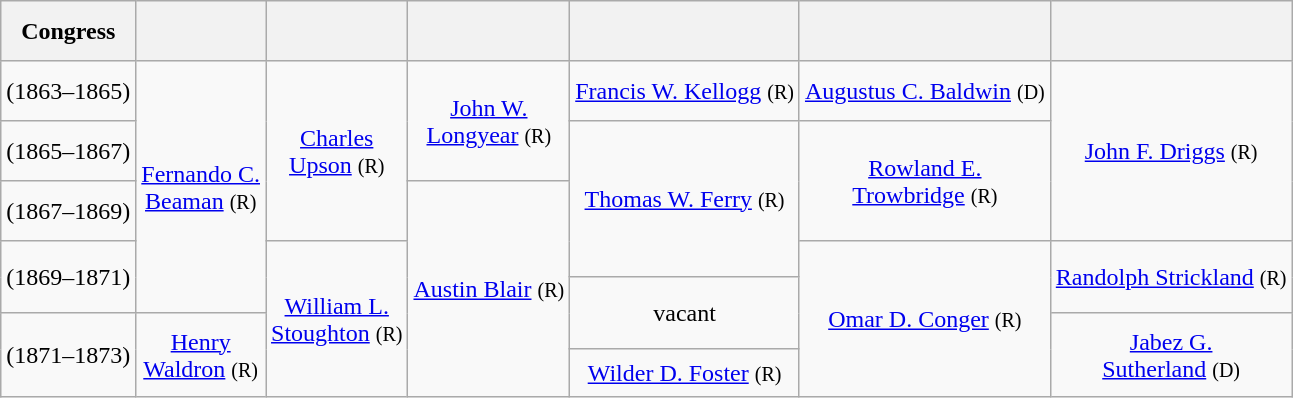<table class=wikitable style="text-align:center">
<tr style="height:2.5em">
<th>Cong­ress</th>
<th></th>
<th></th>
<th></th>
<th></th>
<th></th>
<th></th>
</tr>
<tr style="height:2.5em">
<td><strong></strong> (1863–1865)</td>
<td rowspan=5 ><a href='#'>Fernando C.<br>Beaman</a> <small>(R)</small></td>
<td rowspan=3 ><a href='#'>Charles<br>Upson</a> <small>(R)</small></td>
<td rowspan=2 ><a href='#'>John W.<br>Longyear</a> <small>(R)</small></td>
<td><a href='#'>Francis W. Kellogg</a> <small>(R)</small></td>
<td><a href='#'>Augustus C. Baldwin</a> <small>(D)</small></td>
<td rowspan=3 ><a href='#'>John F. Driggs</a> <small>(R)</small></td>
</tr>
<tr style="height:2.5em">
<td><strong></strong> (1865–1867)</td>
<td rowspan=3 ><a href='#'>Thomas W. Ferry</a> <small>(R)</small></td>
<td rowspan=2 ><a href='#'>Rowland E.<br>Trowbridge</a> <small>(R)</small></td>
</tr>
<tr style="height:2.5em">
<td><strong></strong> (1867–1869)</td>
<td rowspan=5 ><a href='#'>Austin Blair</a> <small>(R)</small></td>
</tr>
<tr style="height:1.5em">
<td rowspan=2><strong></strong> (1869–1871)</td>
<td rowspan=4 ><a href='#'>William L.<br>Stoughton</a> <small>(R)</small></td>
<td rowspan=4 ><a href='#'>Omar D. Conger</a> <small>(R)</small></td>
<td rowspan=2 ><a href='#'>Randolph Strickland</a> <small>(R)</small></td>
</tr>
<tr style="height:1.5em">
<td rowspan=2 >vacant</td>
</tr>
<tr style="height:1.5em">
<td rowspan=2><strong></strong> (1871–1873)</td>
<td rowspan=2 ><a href='#'>Henry<br>Waldron</a> <small>(R)</small></td>
<td rowspan=2 ><a href='#'>Jabez G.<br>Sutherland</a> <small>(D)</small></td>
</tr>
<tr style="height:2em">
<td><a href='#'>Wilder D. Foster</a> <small>(R)</small></td>
</tr>
</table>
